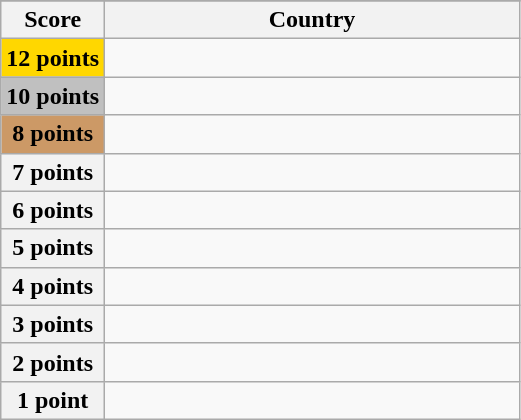<table class="wikitable">
<tr>
</tr>
<tr>
<th scope="col" width="20%">Score</th>
<th scope="col">Country</th>
</tr>
<tr>
<th scope="row" style="background:gold">12 points</th>
<td></td>
</tr>
<tr>
<th scope="row" style="background:silver">10 points</th>
<td></td>
</tr>
<tr>
<th scope="row" style="background:#CC9966">8 points</th>
<td></td>
</tr>
<tr>
<th scope="row">7 points</th>
<td></td>
</tr>
<tr>
<th scope="row">6 points</th>
<td></td>
</tr>
<tr>
<th scope="row">5 points</th>
<td></td>
</tr>
<tr>
<th scope="row">4 points</th>
<td></td>
</tr>
<tr>
<th scope="row">3 points</th>
<td></td>
</tr>
<tr>
<th scope="row">2 points</th>
<td></td>
</tr>
<tr>
<th scope="row">1 point</th>
<td></td>
</tr>
</table>
